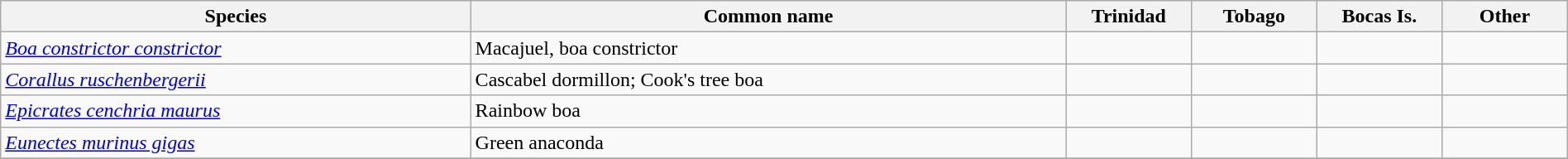<table width=100% class="wikitable">
<tr>
<th scope="col" width=30%>Species</th>
<th scope="col" width=38%>Common name</th>
<th scope="col" width=8%>Trinidad</th>
<th scope="col" width=8%>Tobago</th>
<th scope="col" width=8%>Bocas Is.</th>
<th scope="col" width=8%>Other</th>
</tr>
<tr>
<td><em><a href='#'>Boa constrictor constrictor</a></em></td>
<td>Macajuel, boa constrictor</td>
<td></td>
<td></td>
<td></td>
<td></td>
</tr>
<tr>
<td><em><a href='#'>Corallus ruschenbergerii</a></em></td>
<td>Cascabel dormillon; Cook's tree boa</td>
<td></td>
<td></td>
<td></td>
<td></td>
</tr>
<tr>
<td><em><a href='#'>Epicrates cenchria maurus</a></em></td>
<td>Rainbow boa</td>
<td></td>
<td></td>
<td></td>
<td></td>
</tr>
<tr>
<td><em><a href='#'>Eunectes murinus gigas</a></em></td>
<td>Green anaconda</td>
<td></td>
<td></td>
<td></td>
<td></td>
</tr>
<tr>
</tr>
</table>
